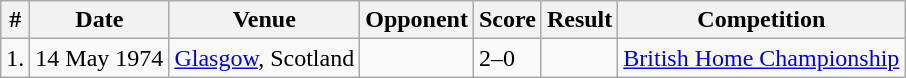<table class="wikitable">
<tr>
<th>#</th>
<th>Date</th>
<th>Venue</th>
<th>Opponent</th>
<th>Score</th>
<th>Result</th>
<th>Competition</th>
</tr>
<tr>
<td>1.</td>
<td>14 May 1974</td>
<td><a href='#'>Glasgow</a>, Scotland</td>
<td></td>
<td>2–0</td>
<td></td>
<td><a href='#'>British Home Championship</a></td>
</tr>
</table>
